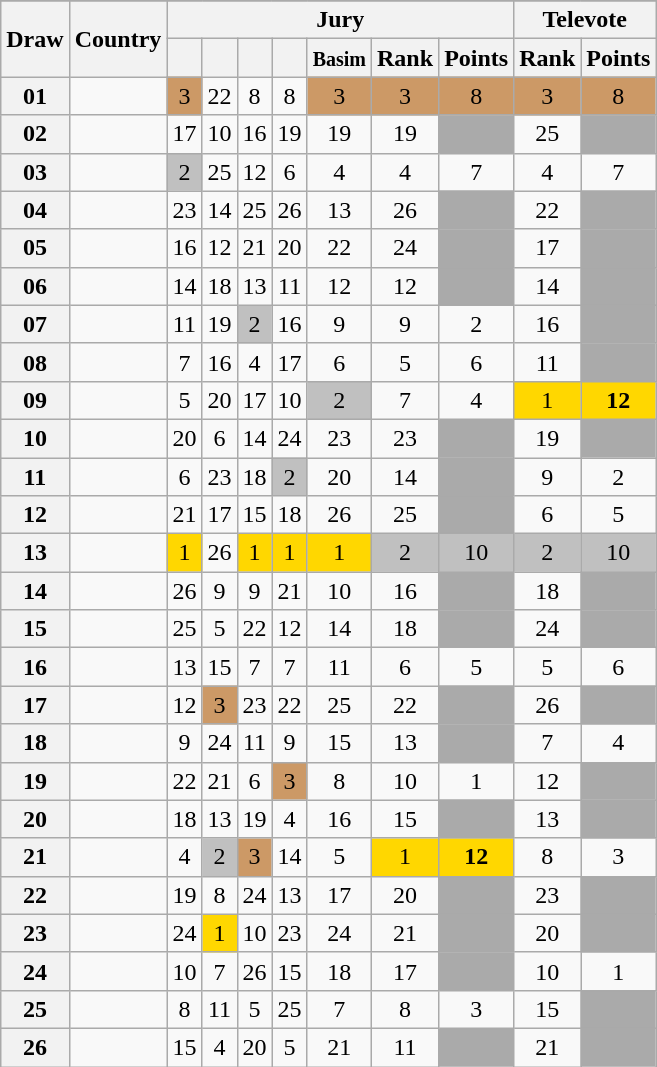<table class="sortable wikitable collapsible plainrowheaders" style="text-align:center;">
<tr>
</tr>
<tr>
<th scope="col" rowspan="2">Draw</th>
<th scope="col" rowspan="2">Country</th>
<th scope="col" colspan="7">Jury</th>
<th scope="col" colspan="2">Televote</th>
</tr>
<tr>
<th scope="col"><small></small></th>
<th scope="col"><small></small></th>
<th scope="col"><small></small></th>
<th scope="col"><small></small></th>
<th scope="col"><small>Basim</small></th>
<th scope="col">Rank</th>
<th scope="col">Points</th>
<th scope="col">Rank</th>
<th scope="col">Points</th>
</tr>
<tr>
<th scope="row" style="text-align:center;">01</th>
<td style="text-align:left;"></td>
<td style="background:#CC9966;">3</td>
<td>22</td>
<td>8</td>
<td>8</td>
<td style="background:#CC9966;">3</td>
<td style="background:#CC9966;">3</td>
<td style="background:#CC9966;">8</td>
<td style="background:#CC9966;">3</td>
<td style="background:#CC9966;">8</td>
</tr>
<tr>
<th scope="row" style="text-align:center;">02</th>
<td style="text-align:left;"></td>
<td>17</td>
<td>10</td>
<td>16</td>
<td>19</td>
<td>19</td>
<td>19</td>
<td style="background:#AAAAAA;"></td>
<td>25</td>
<td style="background:#AAAAAA;"></td>
</tr>
<tr>
<th scope="row" style="text-align:center;">03</th>
<td style="text-align:left;"></td>
<td style="background:silver;">2</td>
<td>25</td>
<td>12</td>
<td>6</td>
<td>4</td>
<td>4</td>
<td>7</td>
<td>4</td>
<td>7</td>
</tr>
<tr>
<th scope="row" style="text-align:center;">04</th>
<td style="text-align:left;"></td>
<td>23</td>
<td>14</td>
<td>25</td>
<td>26</td>
<td>13</td>
<td>26</td>
<td style="background:#AAAAAA;"></td>
<td>22</td>
<td style="background:#AAAAAA;"></td>
</tr>
<tr>
<th scope="row" style="text-align:center;">05</th>
<td style="text-align:left;"></td>
<td>16</td>
<td>12</td>
<td>21</td>
<td>20</td>
<td>22</td>
<td>24</td>
<td style="background:#AAAAAA;"></td>
<td>17</td>
<td style="background:#AAAAAA;"></td>
</tr>
<tr>
<th scope="row" style="text-align:center;">06</th>
<td style="text-align:left;"></td>
<td>14</td>
<td>18</td>
<td>13</td>
<td>11</td>
<td>12</td>
<td>12</td>
<td style="background:#AAAAAA;"></td>
<td>14</td>
<td style="background:#AAAAAA;"></td>
</tr>
<tr>
<th scope="row" style="text-align:center;">07</th>
<td style="text-align:left;"></td>
<td>11</td>
<td>19</td>
<td style="background:silver;">2</td>
<td>16</td>
<td>9</td>
<td>9</td>
<td>2</td>
<td>16</td>
<td style="background:#AAAAAA;"></td>
</tr>
<tr>
<th scope="row" style="text-align:center;">08</th>
<td style="text-align:left;"></td>
<td>7</td>
<td>16</td>
<td>4</td>
<td>17</td>
<td>6</td>
<td>5</td>
<td>6</td>
<td>11</td>
<td style="background:#AAAAAA;"></td>
</tr>
<tr>
<th scope="row" style="text-align:center;">09</th>
<td style="text-align:left;"></td>
<td>5</td>
<td>20</td>
<td>17</td>
<td>10</td>
<td style="background:silver;">2</td>
<td>7</td>
<td>4</td>
<td style="background:gold;">1</td>
<td style="background:gold;"><strong>12</strong></td>
</tr>
<tr>
<th scope="row" style="text-align:center;">10</th>
<td style="text-align:left;"></td>
<td>20</td>
<td>6</td>
<td>14</td>
<td>24</td>
<td>23</td>
<td>23</td>
<td style="background:#AAAAAA;"></td>
<td>19</td>
<td style="background:#AAAAAA;"></td>
</tr>
<tr>
<th scope="row" style="text-align:center;">11</th>
<td style="text-align:left;"></td>
<td>6</td>
<td>23</td>
<td>18</td>
<td style="background:silver;">2</td>
<td>20</td>
<td>14</td>
<td style="background:#AAAAAA;"></td>
<td>9</td>
<td>2</td>
</tr>
<tr>
<th scope="row" style="text-align:center;">12</th>
<td style="text-align:left;"></td>
<td>21</td>
<td>17</td>
<td>15</td>
<td>18</td>
<td>26</td>
<td>25</td>
<td style="background:#AAAAAA;"></td>
<td>6</td>
<td>5</td>
</tr>
<tr>
<th scope="row" style="text-align:center;">13</th>
<td style="text-align:left;"></td>
<td style="background:gold;">1</td>
<td>26</td>
<td style="background:gold;">1</td>
<td style="background:gold;">1</td>
<td style="background:gold;">1</td>
<td style="background:silver;">2</td>
<td style="background:silver;">10</td>
<td style="background:silver;">2</td>
<td style="background:silver;">10</td>
</tr>
<tr>
<th scope="row" style="text-align:center;">14</th>
<td style="text-align:left;"></td>
<td>26</td>
<td>9</td>
<td>9</td>
<td>21</td>
<td>10</td>
<td>16</td>
<td style="background:#AAAAAA;"></td>
<td>18</td>
<td style="background:#AAAAAA;"></td>
</tr>
<tr>
<th scope="row" style="text-align:center;">15</th>
<td style="text-align:left;"></td>
<td>25</td>
<td>5</td>
<td>22</td>
<td>12</td>
<td>14</td>
<td>18</td>
<td style="background:#AAAAAA;"></td>
<td>24</td>
<td style="background:#AAAAAA;"></td>
</tr>
<tr>
<th scope="row" style="text-align:center;">16</th>
<td style="text-align:left;"></td>
<td>13</td>
<td>15</td>
<td>7</td>
<td>7</td>
<td>11</td>
<td>6</td>
<td>5</td>
<td>5</td>
<td>6</td>
</tr>
<tr>
<th scope="row" style="text-align:center;">17</th>
<td style="text-align:left;"></td>
<td>12</td>
<td style="background:#CC9966;">3</td>
<td>23</td>
<td>22</td>
<td>25</td>
<td>22</td>
<td style="background:#AAAAAA;"></td>
<td>26</td>
<td style="background:#AAAAAA;"></td>
</tr>
<tr>
<th scope="row" style="text-align:center;">18</th>
<td style="text-align:left;"></td>
<td>9</td>
<td>24</td>
<td>11</td>
<td>9</td>
<td>15</td>
<td>13</td>
<td style="background:#AAAAAA;"></td>
<td>7</td>
<td>4</td>
</tr>
<tr>
<th scope="row" style="text-align:center;">19</th>
<td style="text-align:left;"></td>
<td>22</td>
<td>21</td>
<td>6</td>
<td style="background:#CC9966;">3</td>
<td>8</td>
<td>10</td>
<td>1</td>
<td>12</td>
<td style="background:#AAAAAA;"></td>
</tr>
<tr>
<th scope="row" style="text-align:center;">20</th>
<td style="text-align:left;"></td>
<td>18</td>
<td>13</td>
<td>19</td>
<td>4</td>
<td>16</td>
<td>15</td>
<td style="background:#AAAAAA;"></td>
<td>13</td>
<td style="background:#AAAAAA;"></td>
</tr>
<tr>
<th scope="row" style="text-align:center;">21</th>
<td style="text-align:left;"></td>
<td>4</td>
<td style="background:silver;">2</td>
<td style="background:#CC9966;">3</td>
<td>14</td>
<td>5</td>
<td style="background:gold;">1</td>
<td style="background:gold;"><strong>12</strong></td>
<td>8</td>
<td>3</td>
</tr>
<tr>
<th scope="row" style="text-align:center;">22</th>
<td style="text-align:left;"></td>
<td>19</td>
<td>8</td>
<td>24</td>
<td>13</td>
<td>17</td>
<td>20</td>
<td style="background:#AAAAAA;"></td>
<td>23</td>
<td style="background:#AAAAAA;"></td>
</tr>
<tr>
<th scope="row" style="text-align:center;">23</th>
<td style="text-align:left;"></td>
<td>24</td>
<td style="background:gold;">1</td>
<td>10</td>
<td>23</td>
<td>24</td>
<td>21</td>
<td style="background:#AAAAAA;"></td>
<td>20</td>
<td style="background:#AAAAAA;"></td>
</tr>
<tr>
<th scope="row" style="text-align:center;">24</th>
<td style="text-align:left;"></td>
<td>10</td>
<td>7</td>
<td>26</td>
<td>15</td>
<td>18</td>
<td>17</td>
<td style="background:#AAAAAA;"></td>
<td>10</td>
<td>1</td>
</tr>
<tr>
<th scope="row" style="text-align:center;">25</th>
<td style="text-align:left;"></td>
<td>8</td>
<td>11</td>
<td>5</td>
<td>25</td>
<td>7</td>
<td>8</td>
<td>3</td>
<td>15</td>
<td style="background:#AAAAAA;"></td>
</tr>
<tr>
<th scope="row" style="text-align:center;">26</th>
<td style="text-align:left;"></td>
<td>15</td>
<td>4</td>
<td>20</td>
<td>5</td>
<td>21</td>
<td>11</td>
<td style="background:#AAAAAA;"></td>
<td>21</td>
<td style="background:#AAAAAA;"></td>
</tr>
</table>
